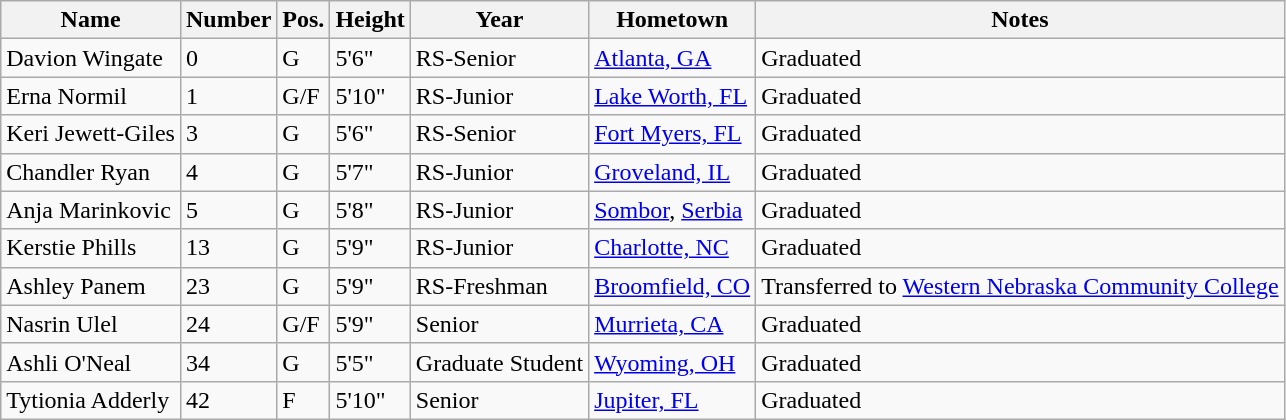<table class="wikitable sortable" border="1">
<tr>
<th>Name</th>
<th>Number</th>
<th>Pos.</th>
<th>Height</th>
<th>Year</th>
<th>Hometown</th>
<th class="unsortable">Notes</th>
</tr>
<tr>
<td>Davion Wingate</td>
<td>0</td>
<td>G</td>
<td>5'6"</td>
<td>RS-Senior</td>
<td><a href='#'>Atlanta, GA</a></td>
<td>Graduated</td>
</tr>
<tr>
<td>Erna Normil</td>
<td>1</td>
<td>G/F</td>
<td>5'10"</td>
<td>RS-Junior</td>
<td><a href='#'>Lake Worth, FL</a></td>
<td>Graduated</td>
</tr>
<tr>
<td>Keri Jewett-Giles</td>
<td>3</td>
<td>G</td>
<td>5'6"</td>
<td>RS-Senior</td>
<td><a href='#'>Fort Myers, FL</a></td>
<td>Graduated</td>
</tr>
<tr>
<td>Chandler Ryan</td>
<td>4</td>
<td>G</td>
<td>5'7"</td>
<td>RS-Junior</td>
<td><a href='#'>Groveland, IL</a></td>
<td>Graduated</td>
</tr>
<tr>
<td>Anja Marinkovic</td>
<td>5</td>
<td>G</td>
<td>5'8"</td>
<td>RS-Junior</td>
<td><a href='#'>Sombor</a>, <a href='#'>Serbia</a></td>
<td>Graduated</td>
</tr>
<tr>
<td>Kerstie Phills</td>
<td>13</td>
<td>G</td>
<td>5'9"</td>
<td>RS-Junior</td>
<td><a href='#'>Charlotte, NC</a></td>
<td>Graduated</td>
</tr>
<tr>
<td>Ashley Panem</td>
<td>23</td>
<td>G</td>
<td>5'9"</td>
<td>RS-Freshman</td>
<td><a href='#'>Broomfield, CO</a></td>
<td>Transferred to <a href='#'>Western Nebraska Community College</a></td>
</tr>
<tr>
<td>Nasrin Ulel</td>
<td>24</td>
<td>G/F</td>
<td>5'9"</td>
<td>Senior</td>
<td><a href='#'>Murrieta, CA</a></td>
<td>Graduated</td>
</tr>
<tr>
<td>Ashli O'Neal</td>
<td>34</td>
<td>G</td>
<td>5'5"</td>
<td>Graduate Student</td>
<td><a href='#'>Wyoming, OH</a></td>
<td>Graduated</td>
</tr>
<tr>
<td>Tytionia Adderly</td>
<td>42</td>
<td>F</td>
<td>5'10"</td>
<td>Senior</td>
<td><a href='#'>Jupiter, FL</a></td>
<td>Graduated</td>
</tr>
</table>
